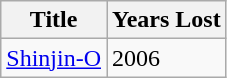<table class="wikitable">
<tr>
<th>Title</th>
<th>Years Lost</th>
</tr>
<tr>
<td>  <a href='#'>Shinjin-O</a></td>
<td>2006</td>
</tr>
</table>
